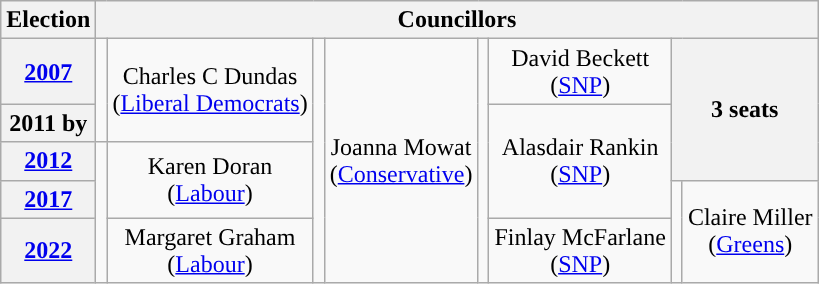<table class="wikitable" style="text-align:center">
<tr>
<th>Election</th>
<th colspan=8>Councillors</th>
</tr>
<tr>
<th><a href='#'>2007</a></th>
<td rowspan=2; style="background-color: "></td>
<td rowspan=2>Charles C Dundas<br>(<a href='#'>Liberal Democrats</a>)</td>
<td rowspan=5; style="background-color: "></td>
<td rowspan=5>Joanna Mowat<br>(<a href='#'>Conservative</a>)</td>
<td rowspan=5; style="background-color: "></td>
<td rowspan=1>David Beckett<br>(<a href='#'>SNP</a>)</td>
<th colspan=2; rowspan=3>3 seats</th>
</tr>
<tr>
<th>2011 by</th>
<td rowspan=3>Alasdair Rankin<br>(<a href='#'>SNP</a>)</td>
</tr>
<tr>
<th><a href='#'>2012</a></th>
<td rowspan=3; style="background-color: "></td>
<td rowspan=2>Karen Doran<br>(<a href='#'>Labour</a>)</td>
</tr>
<tr>
<th><a href='#'>2017</a></th>
<td rowspan=2; style="background-color: "></td>
<td rowspan=2>Claire Miller<br>(<a href='#'>Greens</a>)</td>
</tr>
<tr>
<th><a href='#'>2022</a></th>
<td rowspan=1>Margaret Graham<br>(<a href='#'>Labour</a>)</td>
<td rowspan=1>Finlay McFarlane<br>(<a href='#'>SNP</a>)</td>
</tr>
</table>
